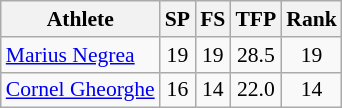<table class="wikitable" border="1" style="font-size:90%">
<tr>
<th>Athlete</th>
<th>SP</th>
<th>FS</th>
<th>TFP</th>
<th>Rank</th>
</tr>
<tr align=center>
<td align=left><a href='#'>Marius Negrea</a></td>
<td>19</td>
<td>19</td>
<td>28.5</td>
<td>19</td>
</tr>
<tr align=center>
<td align=left><a href='#'>Cornel Gheorghe</a></td>
<td>16</td>
<td>14</td>
<td>22.0</td>
<td>14</td>
</tr>
</table>
